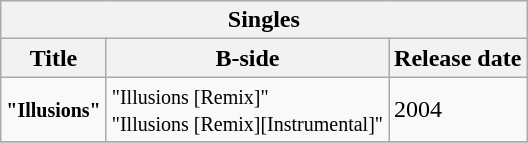<table class="wikitable">
<tr>
<th align="center" colspan="3">Singles</th>
</tr>
<tr>
<th align="center">Title</th>
<th align="center">B-side</th>
<th align="center">Release date</th>
</tr>
<tr>
<td><small><strong>"Illusions"</strong></small></td>
<td><small>"Illusions [Remix]"<br>"Illusions [Remix][Instrumental]"</small></td>
<td>2004</td>
</tr>
<tr>
</tr>
</table>
